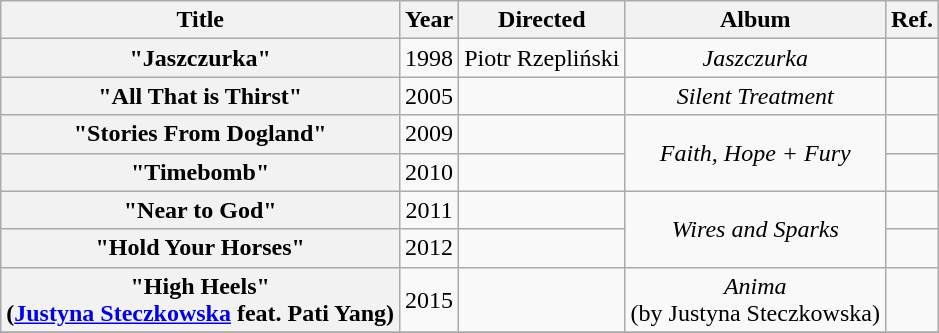<table class="wikitable plainrowheaders" style="text-align:center;">
<tr>
<th scope="col">Title</th>
<th scope="col">Year</th>
<th scope="col">Directed</th>
<th scope="col">Album</th>
<th scope="col">Ref.</th>
</tr>
<tr>
<th scope="row">"Jaszczurka"</th>
<td>1998</td>
<td>Piotr Rzepliński</td>
<td><em>Jaszczurka</em></td>
<td></td>
</tr>
<tr>
<th scope="row">"All That is Thirst"</th>
<td>2005</td>
<td></td>
<td><em>Silent Treatment</em></td>
<td></td>
</tr>
<tr>
<th scope="row">"Stories From Dogland"</th>
<td>2009</td>
<td></td>
<td rowspan = 2><em>Faith, Hope + Fury</em></td>
<td></td>
</tr>
<tr>
<th scope="row">"Timebomb"</th>
<td>2010</td>
<td></td>
<td></td>
</tr>
<tr>
<th scope="row">"Near to God"</th>
<td>2011</td>
<td></td>
<td rowspan=2><em>Wires and Sparks</em></td>
<td></td>
</tr>
<tr>
<th scope="row">"Hold Your Horses"</th>
<td>2012</td>
<td></td>
<td></td>
</tr>
<tr>
<th scope="row">"High Heels"<br>(<a href='#'>Justyna Steczkowska</a> feat. Pati Yang)</th>
<td>2015</td>
<td></td>
<td><em>Anima</em><br>(by Justyna Steczkowska)</td>
<td></td>
</tr>
<tr>
</tr>
</table>
